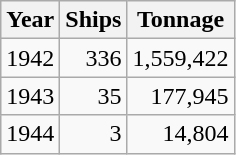<table class="wikitable" style=text-align:right>
<tr>
<th>Year</th>
<th>Ships</th>
<th>Tonnage</th>
</tr>
<tr>
<td>1942</td>
<td>336</td>
<td>1,559,422</td>
</tr>
<tr>
<td>1943</td>
<td>35</td>
<td>177,945</td>
</tr>
<tr>
<td>1944</td>
<td>3</td>
<td>14,804</td>
</tr>
</table>
